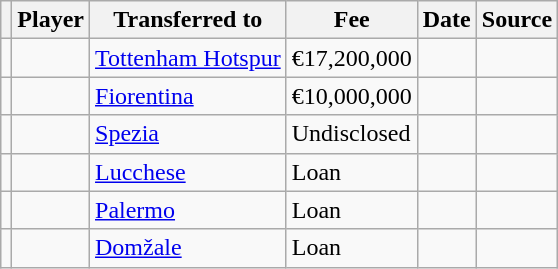<table class="wikitable plainrowheaders sortable">
<tr>
<th></th>
<th scope="col">Player</th>
<th>Transferred to</th>
<th style="width: 65px;">Fee</th>
<th scope="col">Date</th>
<th scope="col">Source</th>
</tr>
<tr>
<td align="center"></td>
<td></td>
<td> <a href='#'>Tottenham Hotspur</a></td>
<td>€17,200,000</td>
<td></td>
<td></td>
</tr>
<tr>
<td align="center"></td>
<td></td>
<td> <a href='#'>Fiorentina</a></td>
<td>€10,000,000</td>
<td></td>
<td></td>
</tr>
<tr>
<td align="center"></td>
<td></td>
<td> <a href='#'>Spezia</a></td>
<td>Undisclosed</td>
<td></td>
<td></td>
</tr>
<tr>
<td align="center"></td>
<td></td>
<td> <a href='#'>Lucchese</a></td>
<td>Loan</td>
<td></td>
<td></td>
</tr>
<tr>
<td align="center"></td>
<td></td>
<td> <a href='#'>Palermo</a></td>
<td>Loan</td>
<td></td>
<td></td>
</tr>
<tr>
<td align="center"></td>
<td></td>
<td> <a href='#'>Domžale</a></td>
<td>Loan</td>
<td></td>
<td></td>
</tr>
</table>
